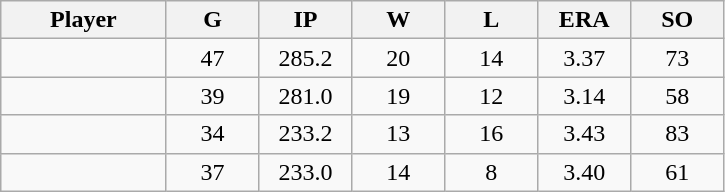<table class="wikitable sortable">
<tr>
<th bgcolor="#DDDDFF" width="16%">Player</th>
<th bgcolor="#DDDDFF" width="9%">G</th>
<th bgcolor="#DDDDFF" width="9%">IP</th>
<th bgcolor="#DDDDFF" width="9%">W</th>
<th bgcolor="#DDDDFF" width="9%">L</th>
<th bgcolor="#DDDDFF" width="9%">ERA</th>
<th bgcolor="#DDDDFF" width="9%">SO</th>
</tr>
<tr align="center">
<td></td>
<td>47</td>
<td>285.2</td>
<td>20</td>
<td>14</td>
<td>3.37</td>
<td>73</td>
</tr>
<tr align="center">
<td></td>
<td>39</td>
<td>281.0</td>
<td>19</td>
<td>12</td>
<td>3.14</td>
<td>58</td>
</tr>
<tr align="center">
<td></td>
<td>34</td>
<td>233.2</td>
<td>13</td>
<td>16</td>
<td>3.43</td>
<td>83</td>
</tr>
<tr align="center">
<td></td>
<td>37</td>
<td>233.0</td>
<td>14</td>
<td>8</td>
<td>3.40</td>
<td>61</td>
</tr>
</table>
